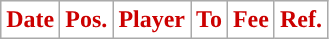<table class="wikitable plainrowheaders sortable">
<tr>
<th style="background:#ffffff;color:#cc0000;">Date</th>
<th style="background:#ffffff;color:#cc0000;">Pos.</th>
<th style="background:#ffffff;color:#cc0000;">Player</th>
<th style="background:#ffffff;color:#cc0000;">To</th>
<th style="background:#ffffff;color:#cc0000;">Fee</th>
<th style="background:#ffffff;color:#cc0000;">Ref.</th>
</tr>
</table>
